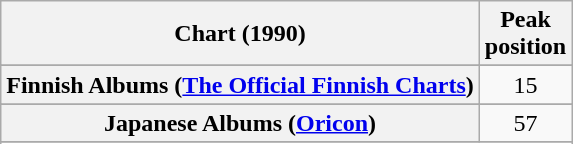<table class="wikitable sortable plainrowheaders">
<tr>
<th>Chart (1990)</th>
<th>Peak<br>position</th>
</tr>
<tr>
</tr>
<tr>
</tr>
<tr>
<th scope="row">Finnish Albums (<a href='#'>The Official Finnish Charts</a>)</th>
<td align="center">15</td>
</tr>
<tr>
</tr>
<tr>
<th scope="row">Japanese Albums (<a href='#'>Oricon</a>)</th>
<td align="center">57</td>
</tr>
<tr>
</tr>
<tr>
</tr>
<tr>
</tr>
</table>
